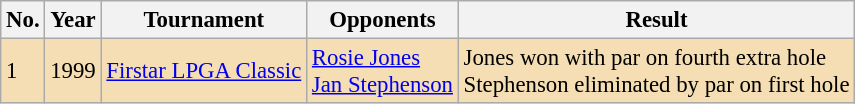<table class="wikitable" style="font-size:95%;">
<tr>
<th>No.</th>
<th>Year</th>
<th>Tournament</th>
<th>Opponents</th>
<th>Result</th>
</tr>
<tr style="background:#F5DEB3;">
<td>1</td>
<td>1999</td>
<td><a href='#'>Firstar LPGA Classic</a></td>
<td> <a href='#'>Rosie Jones</a><br> <a href='#'>Jan Stephenson</a></td>
<td>Jones won with par on fourth extra hole<br>Stephenson eliminated by par on first hole</td>
</tr>
</table>
